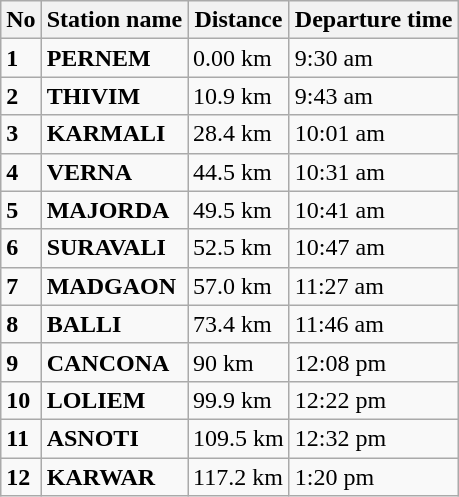<table class="wikitable">
<tr>
<th>No</th>
<th>Station name</th>
<th>Distance</th>
<th>Departure time</th>
</tr>
<tr>
<td><strong>1</strong></td>
<td><strong>PERNEM</strong></td>
<td>0.00 km</td>
<td>9:30 am</td>
</tr>
<tr>
<td><strong>2</strong></td>
<td><strong>THIVIM</strong></td>
<td>10.9 km</td>
<td>9:43 am</td>
</tr>
<tr>
<td><strong>3</strong></td>
<td><strong>KARMALI</strong></td>
<td>28.4 km</td>
<td>10:01 am</td>
</tr>
<tr>
<td><strong>4</strong></td>
<td><strong>VERNA</strong></td>
<td>44.5 km</td>
<td>10:31 am</td>
</tr>
<tr>
<td><strong>5</strong></td>
<td><strong>MAJORDA</strong></td>
<td>49.5 km</td>
<td>10:41 am</td>
</tr>
<tr>
<td><strong>6</strong></td>
<td><strong>SURAVALI</strong></td>
<td>52.5 km</td>
<td>10:47 am</td>
</tr>
<tr>
<td><strong>7</strong></td>
<td><strong>MADGAON</strong></td>
<td>57.0 km</td>
<td>11:27 am</td>
</tr>
<tr>
<td><strong>8</strong></td>
<td><strong>BALLI</strong></td>
<td>73.4 km</td>
<td>11:46 am</td>
</tr>
<tr>
<td><strong>9</strong></td>
<td><strong>CANCONA</strong></td>
<td>90 km</td>
<td>12:08 pm</td>
</tr>
<tr>
<td><strong>10</strong></td>
<td><strong>LOLIEM</strong></td>
<td>99.9 km</td>
<td>12:22 pm</td>
</tr>
<tr>
<td><strong>11</strong></td>
<td><strong>ASNOTI</strong></td>
<td>109.5 km</td>
<td>12:32 pm</td>
</tr>
<tr>
<td><strong>12</strong></td>
<td><strong>KARWAR</strong></td>
<td>117.2 km</td>
<td>1:20 pm</td>
</tr>
</table>
